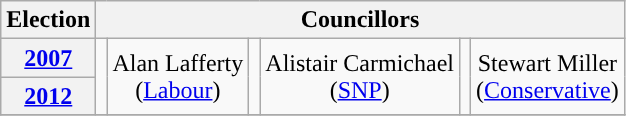<table class="wikitable" style="text-align:center">
<tr>
<th>Election</th>
<th colspan=8>Councillors</th>
</tr>
<tr>
<th><a href='#'>2007</a></th>
<td rowspan=2; style="background-color: "></td>
<td rowspan=2>Alan Lafferty<br>(<a href='#'>Labour</a>)</td>
<td rowspan=2; style="background-color: "></td>
<td rowspan=2>Alistair Carmichael<br>(<a href='#'>SNP</a>)</td>
<td rowspan=2; style="background-color: "></td>
<td rowspan=2>Stewart Miller<br>(<a href='#'>Conservative</a>)</td>
</tr>
<tr>
<th><a href='#'>2012</a></th>
</tr>
<tr>
</tr>
</table>
